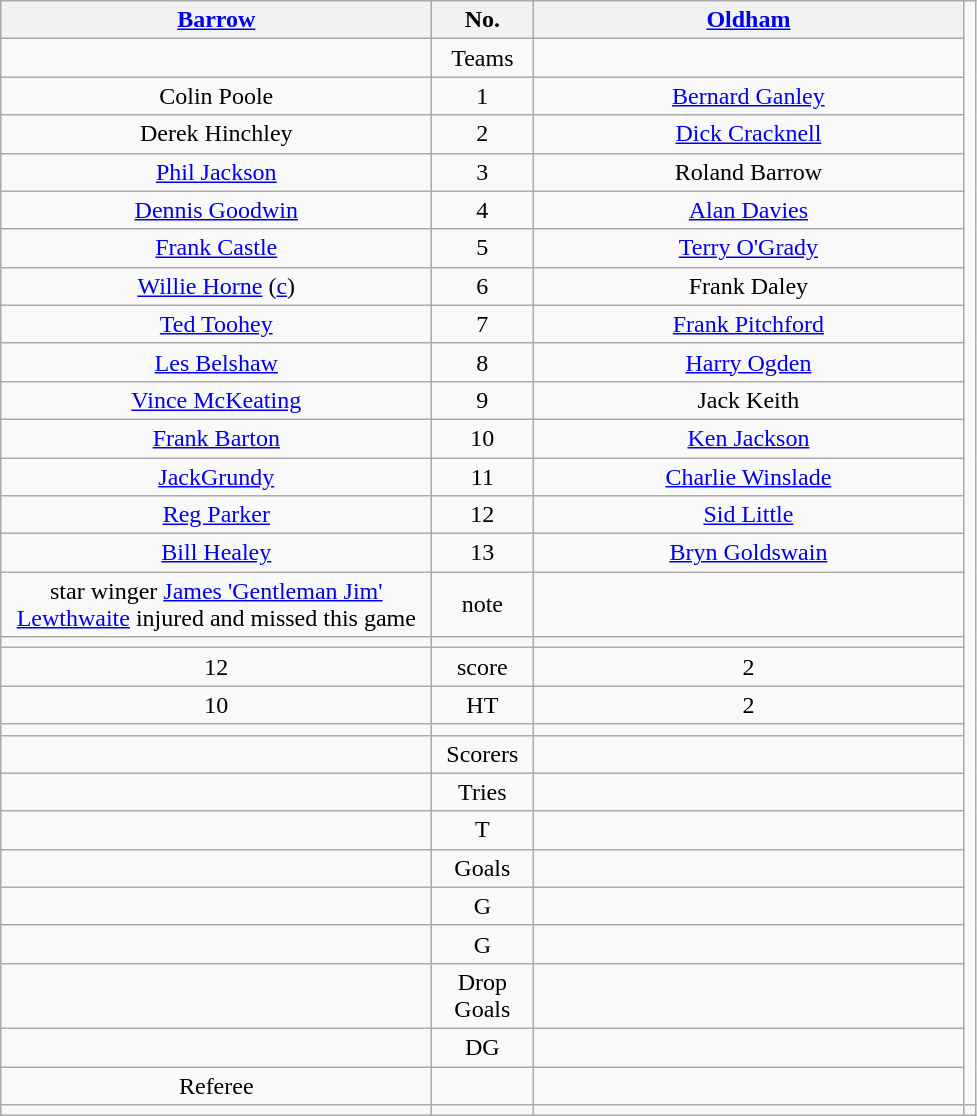<table class="wikitable" style="text-align:center;">
<tr>
<th width=280 abbr="Barrow"><a href='#'>Barrow</a></th>
<th width=60 abbr="Number">No.</th>
<th width=280 abbr="Oldham"><a href='#'>Oldham</a></th>
</tr>
<tr>
<td></td>
<td>Teams</td>
<td></td>
</tr>
<tr>
<td>Colin Poole</td>
<td>1</td>
<td><a href='#'>Bernard Ganley</a></td>
</tr>
<tr>
<td>Derek Hinchley</td>
<td>2</td>
<td><a href='#'>Dick Cracknell</a></td>
</tr>
<tr>
<td><a href='#'>Phil Jackson</a></td>
<td>3</td>
<td>Roland Barrow</td>
</tr>
<tr>
<td><a href='#'>Dennis Goodwin</a></td>
<td>4</td>
<td><a href='#'>Alan Davies</a></td>
</tr>
<tr>
<td><a href='#'>Frank Castle</a></td>
<td>5</td>
<td><a href='#'>Terry O'Grady</a></td>
</tr>
<tr>
<td><a href='#'>Willie Horne</a> (<a href='#'>c</a>)</td>
<td>6</td>
<td>Frank Daley</td>
</tr>
<tr>
<td><a href='#'>Ted Toohey</a></td>
<td>7</td>
<td><a href='#'>Frank Pitchford</a></td>
</tr>
<tr>
<td><a href='#'>Les Belshaw</a></td>
<td>8</td>
<td><a href='#'>Harry Ogden</a></td>
</tr>
<tr>
<td><a href='#'>Vince McKeating</a></td>
<td>9</td>
<td>Jack Keith</td>
</tr>
<tr>
<td><a href='#'>Frank Barton</a></td>
<td>10</td>
<td><a href='#'>Ken Jackson</a></td>
</tr>
<tr>
<td><a href='#'>JackGrundy</a></td>
<td>11</td>
<td><a href='#'>Charlie Winslade</a></td>
</tr>
<tr>
<td><a href='#'>Reg Parker</a></td>
<td>12</td>
<td><a href='#'>Sid Little</a></td>
</tr>
<tr>
<td><a href='#'>Bill Healey</a></td>
<td>13</td>
<td><a href='#'>Bryn Goldswain</a></td>
</tr>
<tr>
<td>star winger <a href='#'>James 'Gentleman Jim' Lewthwaite</a> injured and missed this game</td>
<td>note</td>
<td></td>
</tr>
<tr>
<td></td>
<td></td>
<td></td>
</tr>
<tr>
<td>12</td>
<td>score</td>
<td>2</td>
</tr>
<tr>
<td>10</td>
<td>HT</td>
<td>2</td>
</tr>
<tr>
<td></td>
<td></td>
<td></td>
</tr>
<tr>
<td></td>
<td>Scorers</td>
<td></td>
</tr>
<tr>
<td></td>
<td>Tries</td>
<td></td>
</tr>
<tr>
<td></td>
<td>T</td>
<td></td>
</tr>
<tr>
<td></td>
<td>Goals</td>
<td></td>
</tr>
<tr>
<td></td>
<td>G</td>
<td></td>
</tr>
<tr>
<td></td>
<td>G</td>
<td></td>
</tr>
<tr>
<td></td>
<td>Drop Goals</td>
<td></td>
</tr>
<tr>
<td></td>
<td>DG</td>
<td></td>
</tr>
<tr>
<td>Referee</td>
<td></td>
<td></td>
</tr>
<tr>
<td></td>
<td></td>
<td></td>
<td></td>
</tr>
</table>
